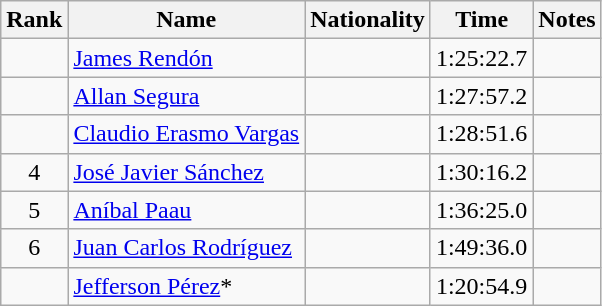<table class="wikitable sortable" style="text-align:center">
<tr>
<th>Rank</th>
<th>Name</th>
<th>Nationality</th>
<th>Time</th>
<th>Notes</th>
</tr>
<tr>
<td></td>
<td align=left><a href='#'>James Rendón</a></td>
<td align=left></td>
<td>1:25:22.7</td>
<td></td>
</tr>
<tr>
<td></td>
<td align=left><a href='#'>Allan Segura</a></td>
<td align=left></td>
<td>1:27:57.2</td>
<td></td>
</tr>
<tr>
<td></td>
<td align=left><a href='#'>Claudio Erasmo Vargas</a></td>
<td align=left></td>
<td>1:28:51.6</td>
<td></td>
</tr>
<tr>
<td>4</td>
<td align=left><a href='#'>José Javier Sánchez</a></td>
<td align=left></td>
<td>1:30:16.2</td>
<td></td>
</tr>
<tr>
<td>5</td>
<td align=left><a href='#'>Aníbal Paau</a></td>
<td align=left></td>
<td>1:36:25.0</td>
<td></td>
</tr>
<tr>
<td>6</td>
<td align=left><a href='#'>Juan Carlos Rodríguez</a></td>
<td align=left></td>
<td>1:49:36.0</td>
<td></td>
</tr>
<tr>
<td></td>
<td align=left><a href='#'>Jefferson Pérez</a>*</td>
<td align=left></td>
<td>1:20:54.9</td>
<td></td>
</tr>
</table>
